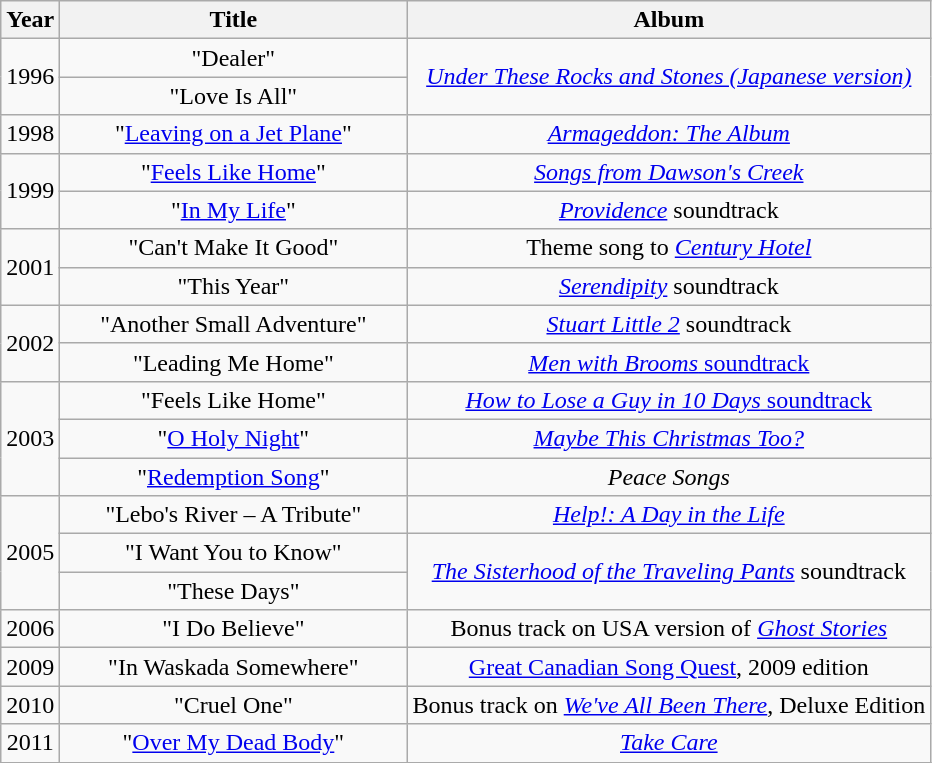<table class="wikitable plainrowheaders" style="text-align:center;">
<tr>
<th scope="col">Year</th>
<th scope="col" style="width:14em;">Title</th>
<th scope="col">Album</th>
</tr>
<tr>
<td rowspan="2">1996</td>
<td>"Dealer"</td>
<td rowspan="2"><em><a href='#'>Under These Rocks and Stones (Japanese version)</a></em></td>
</tr>
<tr>
<td>"Love Is All"</td>
</tr>
<tr>
<td>1998</td>
<td>"<a href='#'>Leaving on a Jet Plane</a>"</td>
<td><em><a href='#'>Armageddon: The Album</a></em></td>
</tr>
<tr>
<td rowspan="2">1999</td>
<td>"<a href='#'>Feels Like Home</a>"</td>
<td><em><a href='#'>Songs from Dawson's Creek</a></em></td>
</tr>
<tr>
<td>"<a href='#'>In My Life</a>"</td>
<td><em><a href='#'>Providence</a></em> soundtrack</td>
</tr>
<tr>
<td rowspan="2">2001</td>
<td>"Can't Make It Good"<br></td>
<td>Theme song to <em><a href='#'>Century Hotel</a></em></td>
</tr>
<tr>
<td>"This Year"</td>
<td><em><a href='#'>Serendipity</a></em> soundtrack</td>
</tr>
<tr>
<td rowspan="2">2002</td>
<td>"Another Small Adventure"<br></td>
<td><em><a href='#'>Stuart Little 2</a></em> soundtrack</td>
</tr>
<tr>
<td>"Leading Me Home"</td>
<td><a href='#'><em>Men with Brooms</em> soundtrack</a></td>
</tr>
<tr>
<td rowspan="3">2003</td>
<td>"Feels Like Home"</td>
<td><a href='#'><em>How to Lose a Guy in 10 Days</em> soundtrack</a></td>
</tr>
<tr>
<td>"<a href='#'>O Holy Night</a>"<br></td>
<td><em><a href='#'>Maybe This Christmas Too?</a></em></td>
</tr>
<tr>
<td>"<a href='#'>Redemption Song</a>"</td>
<td><em>Peace Songs</em></td>
</tr>
<tr>
<td rowspan="3">2005</td>
<td>"Lebo's River – A Tribute"<br></td>
<td><em><a href='#'>Help!: A Day in the Life</a></em></td>
</tr>
<tr>
<td>"I Want You to Know"</td>
<td rowspan="2"><em><a href='#'>The Sisterhood of the Traveling Pants</a></em> soundtrack</td>
</tr>
<tr>
<td>"These Days"</td>
</tr>
<tr>
<td>2006</td>
<td>"I Do Believe"</td>
<td>Bonus track on USA version of <em><a href='#'>Ghost Stories</a></em></td>
</tr>
<tr>
<td>2009</td>
<td>"In Waskada Somewhere"</td>
<td><a href='#'>Great Canadian Song Quest</a>, 2009 edition</td>
</tr>
<tr>
<td>2010</td>
<td>"Cruel One"<br></td>
<td>Bonus track on <em><a href='#'>We've All Been There</a></em>, Deluxe Edition</td>
</tr>
<tr>
<td>2011</td>
<td>"<a href='#'>Over My Dead Body</a>"<br></td>
<td><em><a href='#'>Take Care</a></em></td>
</tr>
<tr>
</tr>
</table>
